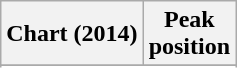<table class="wikitable sortable plainrowheaders">
<tr>
<th>Chart (2014)</th>
<th>Peak<br>position</th>
</tr>
<tr>
</tr>
<tr>
</tr>
</table>
